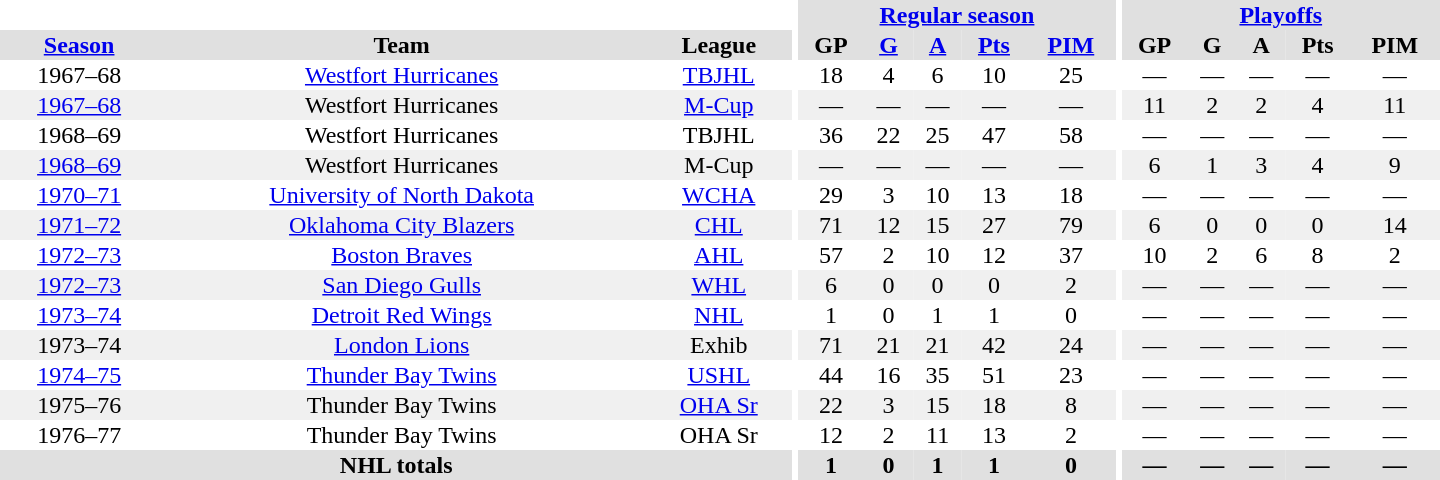<table border="0" cellpadding="1" cellspacing="0" style="text-align:center; width:60em">
<tr bgcolor="#e0e0e0">
<th colspan="3" bgcolor="#ffffff"></th>
<th rowspan="100" bgcolor="#ffffff"></th>
<th colspan="5"><a href='#'>Regular season</a></th>
<th rowspan="100" bgcolor="#ffffff"></th>
<th colspan="5"><a href='#'>Playoffs</a></th>
</tr>
<tr bgcolor="#e0e0e0">
<th><a href='#'>Season</a></th>
<th>Team</th>
<th>League</th>
<th>GP</th>
<th><a href='#'>G</a></th>
<th><a href='#'>A</a></th>
<th><a href='#'>Pts</a></th>
<th><a href='#'>PIM</a></th>
<th>GP</th>
<th>G</th>
<th>A</th>
<th>Pts</th>
<th>PIM</th>
</tr>
<tr>
<td>1967–68</td>
<td><a href='#'>Westfort Hurricanes</a></td>
<td><a href='#'>TBJHL</a></td>
<td>18</td>
<td>4</td>
<td>6</td>
<td>10</td>
<td>25</td>
<td>—</td>
<td>—</td>
<td>—</td>
<td>—</td>
<td>—</td>
</tr>
<tr bgcolor="#f0f0f0">
<td><a href='#'>1967–68</a></td>
<td>Westfort Hurricanes</td>
<td><a href='#'>M-Cup</a></td>
<td>—</td>
<td>—</td>
<td>—</td>
<td>—</td>
<td>—</td>
<td>11</td>
<td>2</td>
<td>2</td>
<td>4</td>
<td>11</td>
</tr>
<tr>
<td>1968–69</td>
<td>Westfort Hurricanes</td>
<td>TBJHL</td>
<td>36</td>
<td>22</td>
<td>25</td>
<td>47</td>
<td>58</td>
<td>—</td>
<td>—</td>
<td>—</td>
<td>—</td>
<td>—</td>
</tr>
<tr bgcolor="#f0f0f0">
<td><a href='#'>1968–69</a></td>
<td>Westfort Hurricanes</td>
<td>M-Cup</td>
<td>—</td>
<td>—</td>
<td>—</td>
<td>—</td>
<td>—</td>
<td>6</td>
<td>1</td>
<td>3</td>
<td>4</td>
<td>9</td>
</tr>
<tr>
<td><a href='#'>1970–71</a></td>
<td><a href='#'>University of North Dakota</a></td>
<td><a href='#'>WCHA</a></td>
<td>29</td>
<td>3</td>
<td>10</td>
<td>13</td>
<td>18</td>
<td>—</td>
<td>—</td>
<td>—</td>
<td>—</td>
<td>—</td>
</tr>
<tr bgcolor="#f0f0f0">
<td><a href='#'>1971–72</a></td>
<td><a href='#'>Oklahoma City Blazers</a></td>
<td><a href='#'>CHL</a></td>
<td>71</td>
<td>12</td>
<td>15</td>
<td>27</td>
<td>79</td>
<td>6</td>
<td>0</td>
<td>0</td>
<td>0</td>
<td>14</td>
</tr>
<tr>
<td><a href='#'>1972–73</a></td>
<td><a href='#'>Boston Braves</a></td>
<td><a href='#'>AHL</a></td>
<td>57</td>
<td>2</td>
<td>10</td>
<td>12</td>
<td>37</td>
<td>10</td>
<td>2</td>
<td>6</td>
<td>8</td>
<td>2</td>
</tr>
<tr bgcolor="#f0f0f0">
<td><a href='#'>1972–73</a></td>
<td><a href='#'>San Diego Gulls</a></td>
<td><a href='#'>WHL</a></td>
<td>6</td>
<td>0</td>
<td>0</td>
<td>0</td>
<td>2</td>
<td>—</td>
<td>—</td>
<td>—</td>
<td>—</td>
<td>—</td>
</tr>
<tr>
<td><a href='#'>1973–74</a></td>
<td><a href='#'>Detroit Red Wings</a></td>
<td><a href='#'>NHL</a></td>
<td>1</td>
<td>0</td>
<td>1</td>
<td>1</td>
<td>0</td>
<td>—</td>
<td>—</td>
<td>—</td>
<td>—</td>
<td>—</td>
</tr>
<tr bgcolor="#f0f0f0">
<td>1973–74</td>
<td><a href='#'>London Lions</a></td>
<td>Exhib</td>
<td>71</td>
<td>21</td>
<td>21</td>
<td>42</td>
<td>24</td>
<td>—</td>
<td>—</td>
<td>—</td>
<td>—</td>
<td>—</td>
</tr>
<tr>
<td><a href='#'>1974–75</a></td>
<td><a href='#'>Thunder Bay Twins</a></td>
<td><a href='#'>USHL</a></td>
<td>44</td>
<td>16</td>
<td>35</td>
<td>51</td>
<td>23</td>
<td>—</td>
<td>—</td>
<td>—</td>
<td>—</td>
<td>—</td>
</tr>
<tr bgcolor="#f0f0f0">
<td>1975–76</td>
<td>Thunder Bay Twins</td>
<td><a href='#'>OHA Sr</a></td>
<td>22</td>
<td>3</td>
<td>15</td>
<td>18</td>
<td>8</td>
<td>—</td>
<td>—</td>
<td>—</td>
<td>—</td>
<td>—</td>
</tr>
<tr>
<td>1976–77</td>
<td>Thunder Bay Twins</td>
<td>OHA Sr</td>
<td>12</td>
<td>2</td>
<td>11</td>
<td>13</td>
<td>2</td>
<td>—</td>
<td>—</td>
<td>—</td>
<td>—</td>
<td>—</td>
</tr>
<tr bgcolor="#e0e0e0">
<th colspan="3">NHL totals</th>
<th>1</th>
<th>0</th>
<th>1</th>
<th>1</th>
<th>0</th>
<th>—</th>
<th>—</th>
<th>—</th>
<th>—</th>
<th>—</th>
</tr>
</table>
